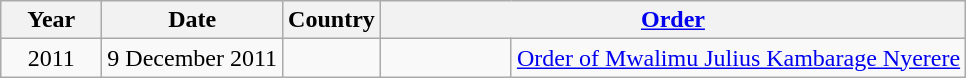<table class="wikitable" style="text-align:left;">
<tr>
<th width="60px">Year</th>
<th>Date</th>
<th>Country</th>
<th colspan="2"><a href='#'>Order</a></th>
</tr>
<tr>
<td align="center">2011</td>
<td>9 December 2011</td>
<td></td>
<td width="80px"></td>
<td><a href='#'>Order of Mwalimu Julius Kambarage Nyerere</a></td>
</tr>
</table>
